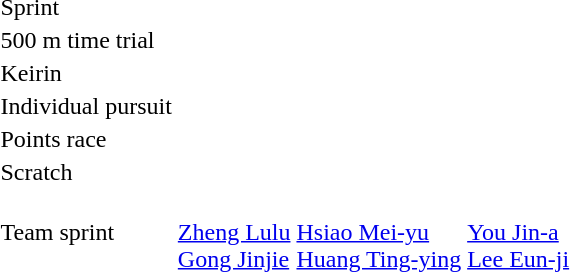<table>
<tr>
<td>Sprint</td>
<td></td>
<td></td>
<td></td>
</tr>
<tr>
<td>500 m time trial</td>
<td></td>
<td></td>
<td></td>
</tr>
<tr>
<td>Keirin</td>
<td></td>
<td></td>
<td></td>
</tr>
<tr>
<td>Individual pursuit</td>
<td></td>
<td></td>
<td></td>
</tr>
<tr>
<td>Points race</td>
<td></td>
<td></td>
<td></td>
</tr>
<tr>
<td>Scratch</td>
<td></td>
<td></td>
<td></td>
</tr>
<tr>
<td>Team sprint</td>
<td><br><a href='#'>Zheng Lulu</a><br><a href='#'>Gong Jinjie</a></td>
<td><br><a href='#'>Hsiao Mei-yu</a><br><a href='#'>Huang Ting-ying</a></td>
<td><br><a href='#'>You Jin-a</a><br><a href='#'>Lee Eun-ji</a></td>
</tr>
</table>
